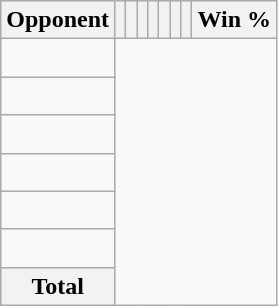<table class="wikitable sortable collapsible collapsed" style="text-align:center;">
<tr>
<th>Opponent</th>
<th></th>
<th></th>
<th></th>
<th></th>
<th></th>
<th></th>
<th></th>
<th>Win %</th>
</tr>
<tr>
<td align="left"><br></td>
</tr>
<tr>
<td align="left"><br></td>
</tr>
<tr>
<td align="left"><br></td>
</tr>
<tr>
<td align="left"><br></td>
</tr>
<tr>
<td align="left"><br></td>
</tr>
<tr>
<td align="left"><br></td>
</tr>
<tr>
<th>Total<br></th>
</tr>
</table>
